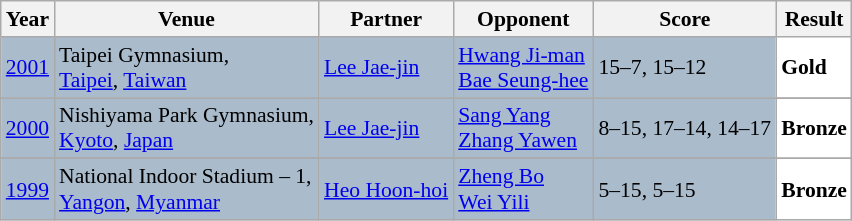<table class="sortable wikitable" style="font-size: 90%;">
<tr>
<th>Year</th>
<th>Venue</th>
<th>Partner</th>
<th>Opponent</th>
<th>Score</th>
<th>Result</th>
</tr>
<tr style="background:#AABBCC">
<td align="center"><a href='#'>2001</a></td>
<td align="left">Taipei Gymnasium,<br><a href='#'>Taipei</a>, <a href='#'>Taiwan</a></td>
<td align="left"> <a href='#'>Lee Jae-jin</a></td>
<td align="left"> <a href='#'>Hwang Ji-man</a> <br>  <a href='#'>Bae Seung-hee</a></td>
<td align="left">15–7, 15–12</td>
<td style="text-align:left; background:white"> <strong>Gold</strong></td>
</tr>
<tr>
</tr>
<tr style="background:#AABBCC">
<td align="center"><a href='#'>2000</a></td>
<td align="left">Nishiyama Park Gymnasium,<br><a href='#'>Kyoto</a>, <a href='#'>Japan</a></td>
<td align="left"> <a href='#'>Lee Jae-jin</a></td>
<td align="left"> <a href='#'>Sang Yang</a> <br>  <a href='#'>Zhang Yawen</a></td>
<td align="left">8–15, 17–14, 14–17</td>
<td style="text-align:left; background:white"> <strong>Bronze</strong></td>
</tr>
<tr>
</tr>
<tr style="background:#AABBCC">
<td align="center"><a href='#'>1999</a></td>
<td align="left">National Indoor Stadium – 1,<br><a href='#'>Yangon</a>, <a href='#'>Myanmar</a></td>
<td align="left"> <a href='#'>Heo Hoon-hoi</a></td>
<td align="left"> <a href='#'>Zheng Bo</a> <br>  <a href='#'>Wei Yili</a></td>
<td align="left">5–15, 5–15</td>
<td style="text-align:left; background:white"> <strong>Bronze</strong></td>
</tr>
</table>
